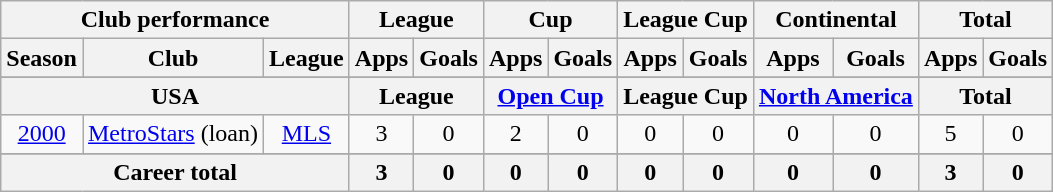<table class="wikitable" style="text-align:center">
<tr>
<th colspan=3>Club performance</th>
<th colspan=2>League</th>
<th colspan=2>Cup</th>
<th colspan=2>League Cup</th>
<th colspan=2>Continental</th>
<th colspan=2>Total</th>
</tr>
<tr>
<th>Season</th>
<th>Club</th>
<th>League</th>
<th>Apps</th>
<th>Goals</th>
<th>Apps</th>
<th>Goals</th>
<th>Apps</th>
<th>Goals</th>
<th>Apps</th>
<th>Goals</th>
<th>Apps</th>
<th>Goals</th>
</tr>
<tr>
</tr>
<tr>
<th colspan=3>USA</th>
<th colspan=2>League</th>
<th colspan=2><a href='#'>Open Cup</a></th>
<th colspan=2>League Cup</th>
<th colspan=2><a href='#'>North America</a></th>
<th colspan=2>Total</th>
</tr>
<tr>
<td><a href='#'>2000</a></td>
<td><a href='#'>MetroStars</a> (loan)</td>
<td><a href='#'>MLS</a></td>
<td>3</td>
<td>0</td>
<td>2</td>
<td>0</td>
<td>0</td>
<td>0</td>
<td>0</td>
<td>0</td>
<td>5</td>
<td>0</td>
</tr>
<tr>
</tr>
<tr>
<th colspan=3>Career total</th>
<th>3</th>
<th>0</th>
<th>0</th>
<th>0</th>
<th>0</th>
<th>0</th>
<th>0</th>
<th>0</th>
<th>3</th>
<th>0</th>
</tr>
</table>
